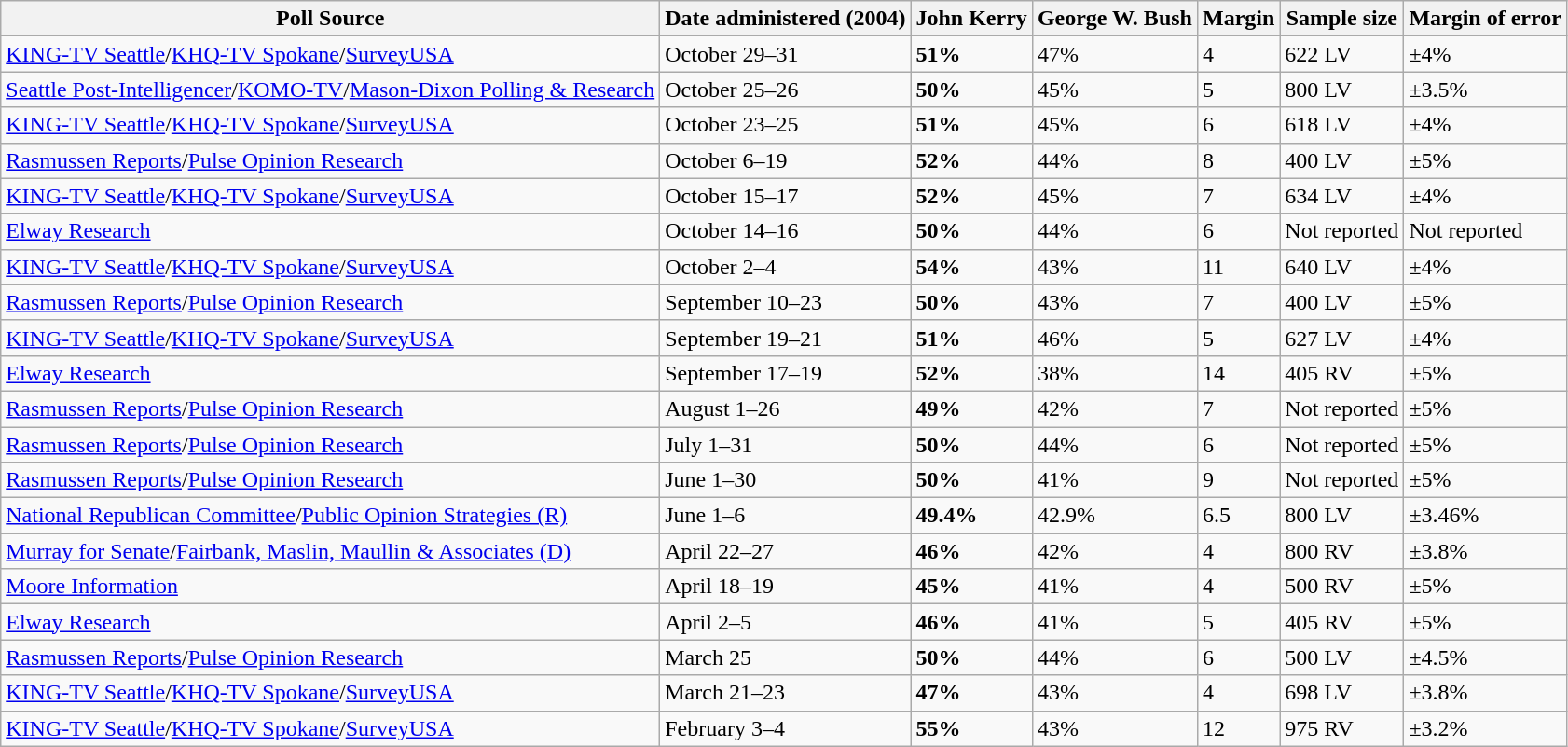<table class="wikitable">
<tr>
<th>Poll Source</th>
<th>Date administered (2004)</th>
<th>John Kerry</th>
<th>George W. Bush</th>
<th>Margin</th>
<th>Sample size</th>
<th>Margin of error</th>
</tr>
<tr>
<td><a href='#'>KING-TV Seattle</a>/<a href='#'>KHQ-TV Spokane</a>/<a href='#'>SurveyUSA</a></td>
<td>October 29–31</td>
<td><strong>51%</strong></td>
<td>47%</td>
<td>4</td>
<td>622 LV</td>
<td>±4%</td>
</tr>
<tr>
<td><a href='#'>Seattle Post-Intelligencer</a>/<a href='#'>KOMO-TV</a>/<a href='#'>Mason-Dixon Polling & Research</a></td>
<td>October 25–26</td>
<td><strong>50%</strong></td>
<td>45%</td>
<td>5</td>
<td>800 LV</td>
<td>±3.5%</td>
</tr>
<tr>
<td><a href='#'>KING-TV Seattle</a>/<a href='#'>KHQ-TV Spokane</a>/<a href='#'>SurveyUSA</a></td>
<td>October 23–25</td>
<td><strong>51%</strong></td>
<td>45%</td>
<td>6</td>
<td>618 LV</td>
<td>±4%</td>
</tr>
<tr>
<td><a href='#'>Rasmussen Reports</a>/<a href='#'>Pulse Opinion Research</a></td>
<td>October 6–19</td>
<td><strong>52%</strong></td>
<td>44%</td>
<td>8</td>
<td>400 LV</td>
<td>±5%</td>
</tr>
<tr>
<td><a href='#'>KING-TV Seattle</a>/<a href='#'>KHQ-TV Spokane</a>/<a href='#'>SurveyUSA</a></td>
<td>October 15–17</td>
<td><strong>52%</strong></td>
<td>45%</td>
<td>7</td>
<td>634 LV</td>
<td>±4%</td>
</tr>
<tr>
<td><a href='#'>Elway Research</a></td>
<td>October 14–16</td>
<td><strong>50%</strong></td>
<td>44%</td>
<td>6</td>
<td>Not reported</td>
<td>Not reported</td>
</tr>
<tr>
<td><a href='#'>KING-TV Seattle</a>/<a href='#'>KHQ-TV Spokane</a>/<a href='#'>SurveyUSA</a></td>
<td>October 2–4</td>
<td><strong>54%</strong></td>
<td>43%</td>
<td>11</td>
<td>640 LV</td>
<td>±4%</td>
</tr>
<tr>
<td><a href='#'>Rasmussen Reports</a>/<a href='#'>Pulse Opinion Research</a></td>
<td>September 10–23</td>
<td><strong>50%</strong></td>
<td>43%</td>
<td>7</td>
<td>400 LV</td>
<td>±5%</td>
</tr>
<tr>
<td><a href='#'>KING-TV Seattle</a>/<a href='#'>KHQ-TV Spokane</a>/<a href='#'>SurveyUSA</a></td>
<td>September 19–21</td>
<td><strong>51%</strong></td>
<td>46%</td>
<td>5</td>
<td>627 LV</td>
<td>±4%</td>
</tr>
<tr>
<td><a href='#'>Elway Research</a></td>
<td>September 17–19</td>
<td><strong>52%</strong></td>
<td>38%</td>
<td>14</td>
<td>405 RV</td>
<td>±5%</td>
</tr>
<tr>
<td><a href='#'>Rasmussen Reports</a>/<a href='#'>Pulse Opinion Research</a></td>
<td>August 1–26</td>
<td><strong>49%</strong></td>
<td>42%</td>
<td>7</td>
<td>Not reported</td>
<td>±5%</td>
</tr>
<tr>
<td><a href='#'>Rasmussen Reports</a>/<a href='#'>Pulse Opinion Research</a></td>
<td>July 1–31</td>
<td><strong>50%</strong></td>
<td>44%</td>
<td>6</td>
<td>Not reported</td>
<td>±5%</td>
</tr>
<tr>
<td><a href='#'>Rasmussen Reports</a>/<a href='#'>Pulse Opinion Research</a></td>
<td>June 1–30</td>
<td><strong>50%</strong></td>
<td>41%</td>
<td>9</td>
<td>Not reported</td>
<td>±5%</td>
</tr>
<tr>
<td><a href='#'>National Republican Committee</a>/<a href='#'>Public Opinion Strategies (R)</a></td>
<td>June 1–6</td>
<td><strong>49.4%</strong></td>
<td>42.9%</td>
<td>6.5</td>
<td>800 LV</td>
<td>±3.46%</td>
</tr>
<tr>
<td><a href='#'>Murray for Senate</a>/<a href='#'>Fairbank, Maslin, Maullin & Associates (D)</a></td>
<td>April 22–27</td>
<td><strong>46%</strong></td>
<td>42%</td>
<td>4</td>
<td>800 RV</td>
<td>±3.8%</td>
</tr>
<tr>
<td><a href='#'>Moore Information</a></td>
<td>April 18–19</td>
<td><strong>45%</strong></td>
<td>41%</td>
<td>4</td>
<td>500 RV</td>
<td>±5%</td>
</tr>
<tr>
<td><a href='#'>Elway Research</a></td>
<td>April 2–5</td>
<td><strong>46%</strong></td>
<td>41%</td>
<td>5</td>
<td>405 RV</td>
<td>±5%</td>
</tr>
<tr>
<td><a href='#'>Rasmussen Reports</a>/<a href='#'>Pulse Opinion Research</a></td>
<td>March 25</td>
<td><strong>50%</strong></td>
<td>44%</td>
<td>6</td>
<td>500 LV</td>
<td>±4.5%</td>
</tr>
<tr>
<td><a href='#'>KING-TV Seattle</a>/<a href='#'>KHQ-TV Spokane</a>/<a href='#'>SurveyUSA</a></td>
<td>March 21–23</td>
<td><strong>47%</strong></td>
<td>43%</td>
<td>4</td>
<td>698 LV</td>
<td>±3.8%</td>
</tr>
<tr>
<td><a href='#'>KING-TV Seattle</a>/<a href='#'>KHQ-TV Spokane</a>/<a href='#'>SurveyUSA</a></td>
<td>February 3–4</td>
<td><strong>55%</strong></td>
<td>43%</td>
<td>12</td>
<td>975 RV</td>
<td>±3.2%</td>
</tr>
</table>
